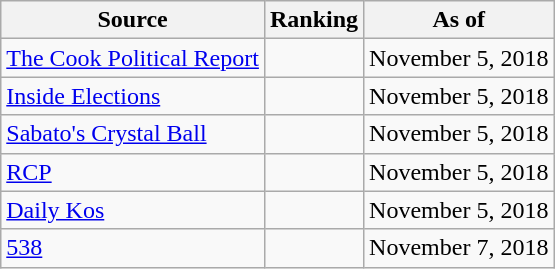<table class="wikitable" style="text-align:center">
<tr>
<th>Source</th>
<th>Ranking</th>
<th>As of</th>
</tr>
<tr>
<td align=left><a href='#'>The Cook Political Report</a></td>
<td></td>
<td>November 5, 2018</td>
</tr>
<tr>
<td align=left><a href='#'>Inside Elections</a></td>
<td></td>
<td>November 5, 2018</td>
</tr>
<tr>
<td align=left><a href='#'>Sabato's Crystal Ball</a></td>
<td></td>
<td>November 5, 2018</td>
</tr>
<tr>
<td align="left"><a href='#'>RCP</a></td>
<td></td>
<td>November 5, 2018</td>
</tr>
<tr>
<td align="left"><a href='#'>Daily Kos</a></td>
<td></td>
<td>November 5, 2018</td>
</tr>
<tr>
<td align="left"><a href='#'>538</a></td>
<td></td>
<td>November 7, 2018</td>
</tr>
</table>
